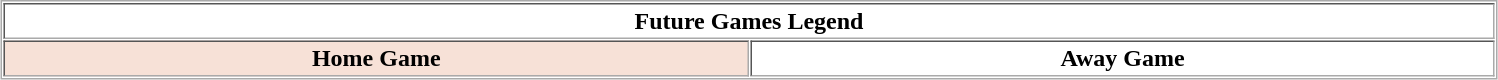<table align="center" border="1" cellpadding="2" cellspacing="1" style="border:1px solid #aaa">
<tr>
<th colspan="4">Future Games Legend</th>
</tr>
<tr>
<th bgcolor="f7e1d7" width="491px">Home Game</th>
<th bgcolor="ffffff" width="490px">Away Game</th>
</tr>
</table>
